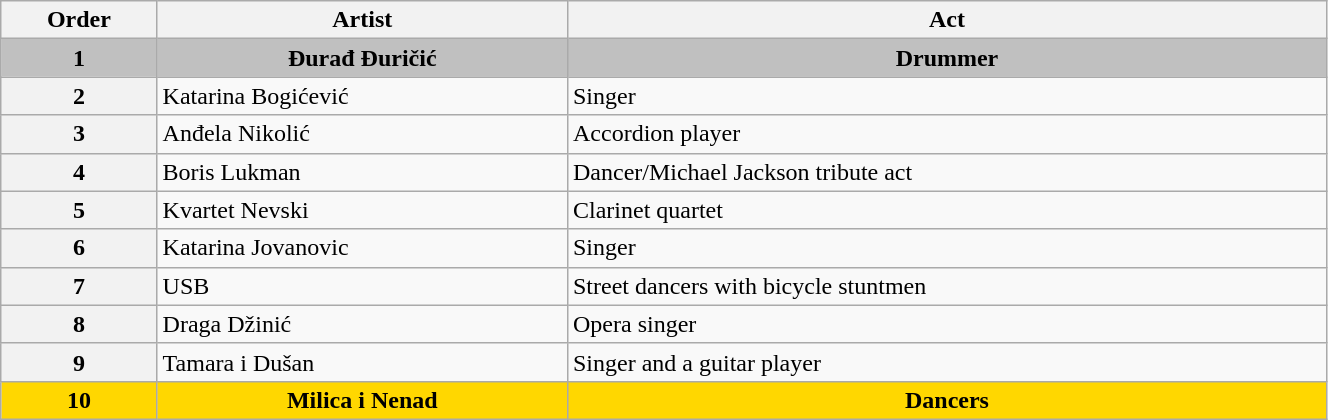<table class="wikitable" style="width:70%;">
<tr>
<th rowspan=1>Order</th>
<th rowspan=1>Artist</th>
<th rowspan=1>Act</th>
</tr>
<tr>
<th style="background:silver;">1</th>
<th style="background:silver;">Đurađ Đuričić</th>
<th style="background:silver;">Drummer</th>
</tr>
<tr>
<th>2</th>
<td>Katarina Bogićević</td>
<td>Singer</td>
</tr>
<tr>
<th>3</th>
<td>Anđela Nikolić</td>
<td>Accordion player</td>
</tr>
<tr>
<th>4</th>
<td>Boris Lukman</td>
<td>Dancer/Michael Jackson tribute act</td>
</tr>
<tr>
<th>5</th>
<td>Kvartet Nevski</td>
<td>Clarinet quartet</td>
</tr>
<tr>
<th>6</th>
<td>Katarina Jovanovic</td>
<td>Singer</td>
</tr>
<tr>
<th>7</th>
<td>USB</td>
<td>Street dancers with bicycle stuntmen</td>
</tr>
<tr>
<th>8</th>
<td>Draga Džinić</td>
<td>Opera singer</td>
</tr>
<tr>
<th>9</th>
<td>Tamara i Dušan</td>
<td>Singer and a guitar player</td>
</tr>
<tr>
<th style="background:gold;">10</th>
<th style="background:gold;">Milica i Nenad</th>
<th style="background:gold;">Dancers</th>
</tr>
</table>
